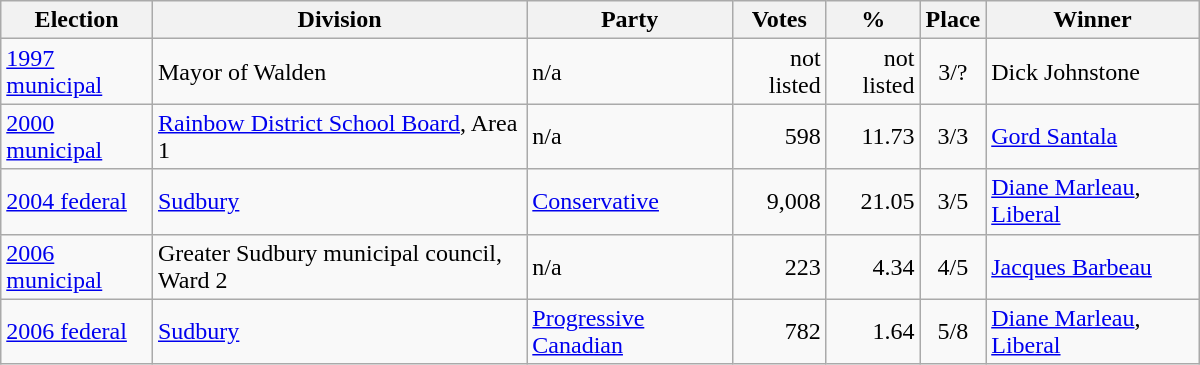<table class="wikitable" width="800">
<tr>
<th align="left">Election</th>
<th align="left">Division</th>
<th align="left">Party</th>
<th align="right">Votes</th>
<th align="right">%</th>
<th align="center">Place</th>
<th align="center">Winner</th>
</tr>
<tr>
<td align="left"><a href='#'>1997 municipal</a></td>
<td align="left">Mayor of Walden</td>
<td align="left">n/a</td>
<td align="right">not listed</td>
<td align="right">not listed</td>
<td align="center">3/?</td>
<td align="left">Dick Johnstone</td>
</tr>
<tr>
<td align="left"><a href='#'>2000 municipal</a></td>
<td align="left"><a href='#'>Rainbow District School Board</a>, Area 1</td>
<td align="left">n/a</td>
<td align="right">598</td>
<td align="right">11.73</td>
<td align="center">3/3</td>
<td align="left"><a href='#'>Gord Santala</a></td>
</tr>
<tr>
<td align="left"><a href='#'>2004 federal</a></td>
<td align="left"><a href='#'>Sudbury</a></td>
<td align="left"><a href='#'>Conservative</a></td>
<td align="right">9,008</td>
<td align="right">21.05</td>
<td align="center">3/5</td>
<td align="left"><a href='#'>Diane Marleau</a>, <a href='#'>Liberal</a></td>
</tr>
<tr>
<td align="left"><a href='#'>2006 municipal</a></td>
<td align="left">Greater Sudbury municipal council, Ward 2</td>
<td align="left">n/a</td>
<td align="right">223</td>
<td align="right">4.34</td>
<td align="center">4/5</td>
<td align="left"><a href='#'>Jacques Barbeau</a></td>
</tr>
<tr>
<td align="left"><a href='#'>2006 federal</a></td>
<td align="left"><a href='#'>Sudbury</a></td>
<td align="left"><a href='#'>Progressive Canadian</a></td>
<td align="right">782</td>
<td align="right">1.64</td>
<td align="center">5/8</td>
<td align="left"><a href='#'>Diane Marleau</a>, <a href='#'>Liberal</a></td>
</tr>
</table>
